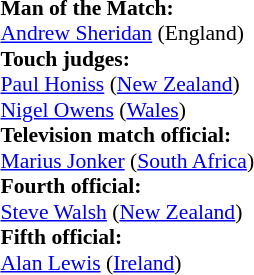<table width=100% style="font-size: 90%">
<tr>
<td><br><strong>Man of the Match:</strong>
<br><a href='#'>Andrew Sheridan</a> (England)<br><strong>Touch judges:</strong>
<br><a href='#'>Paul Honiss</a> (<a href='#'>New Zealand</a>)
<br><a href='#'>Nigel Owens</a> (<a href='#'>Wales</a>)
<br><strong>Television match official:</strong>
<br><a href='#'>Marius Jonker</a> (<a href='#'>South Africa</a>)
<br><strong>Fourth official:</strong>
<br><a href='#'>Steve Walsh</a> (<a href='#'>New Zealand</a>)
<br><strong>Fifth official:</strong>
<br><a href='#'>Alan Lewis</a> (<a href='#'>Ireland</a>)</td>
</tr>
</table>
